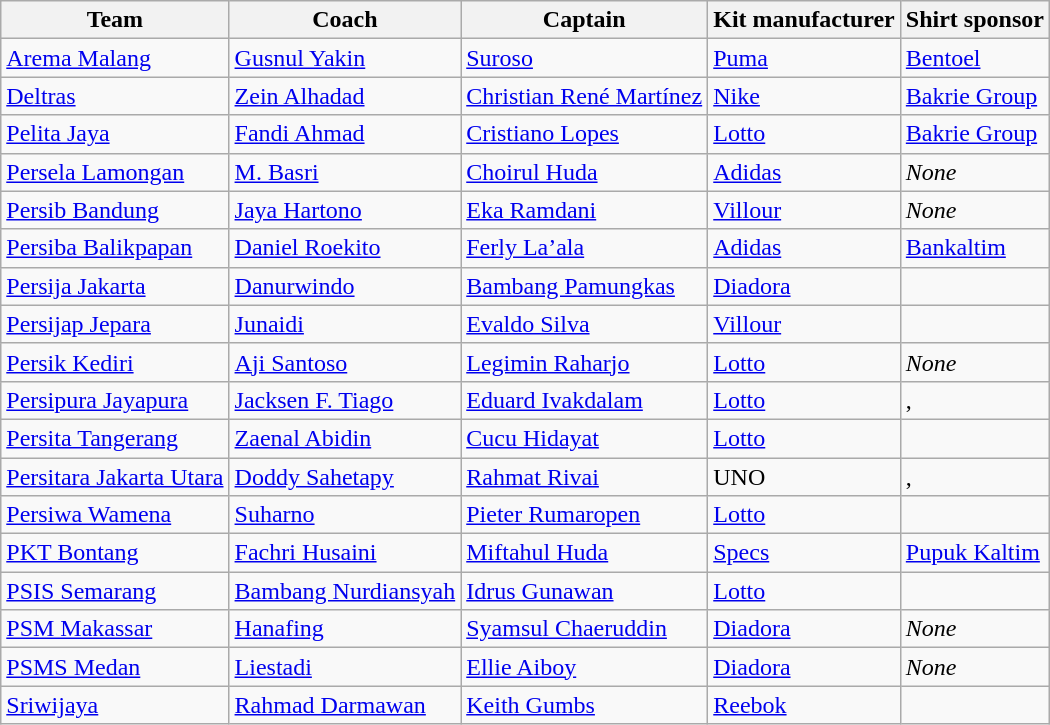<table class="wikitable sortable" style="text-align: left;">
<tr>
<th>Team</th>
<th>Coach</th>
<th>Captain</th>
<th>Kit manufacturer</th>
<th>Shirt sponsor</th>
</tr>
<tr>
<td><a href='#'>Arema Malang</a></td>
<td> <a href='#'>Gusnul Yakin</a></td>
<td> <a href='#'>Suroso</a></td>
<td><a href='#'>Puma</a></td>
<td><a href='#'>Bentoel</a></td>
</tr>
<tr>
<td><a href='#'>Deltras</a></td>
<td> <a href='#'>Zein Alhadad</a></td>
<td> <a href='#'>Christian René Martínez</a></td>
<td><a href='#'>Nike</a></td>
<td><a href='#'>Bakrie Group</a></td>
</tr>
<tr>
<td><a href='#'>Pelita Jaya</a></td>
<td> <a href='#'>Fandi Ahmad</a></td>
<td> <a href='#'>Cristiano Lopes</a></td>
<td><a href='#'>Lotto</a></td>
<td><a href='#'>Bakrie Group</a></td>
</tr>
<tr>
<td><a href='#'>Persela Lamongan</a></td>
<td> <a href='#'>M. Basri</a></td>
<td> <a href='#'>Choirul Huda</a></td>
<td><a href='#'>Adidas</a></td>
<td><em>None</em></td>
</tr>
<tr>
<td><a href='#'>Persib Bandung</a></td>
<td> <a href='#'>Jaya Hartono</a></td>
<td> <a href='#'>Eka Ramdani</a></td>
<td><a href='#'>Villour</a></td>
<td><em>None</em></td>
</tr>
<tr>
<td><a href='#'>Persiba Balikpapan</a></td>
<td> <a href='#'>Daniel Roekito</a></td>
<td> <a href='#'>Ferly La’ala</a></td>
<td><a href='#'>Adidas</a></td>
<td><a href='#'>Bankaltim</a></td>
</tr>
<tr>
<td><a href='#'>Persija Jakarta</a></td>
<td> <a href='#'>Danurwindo</a></td>
<td> <a href='#'>Bambang Pamungkas</a></td>
<td><a href='#'>Diadora</a></td>
<td></td>
</tr>
<tr>
<td><a href='#'>Persijap Jepara</a></td>
<td> <a href='#'>Junaidi</a></td>
<td> <a href='#'>Evaldo Silva</a></td>
<td><a href='#'>Villour</a></td>
<td></td>
</tr>
<tr>
<td><a href='#'>Persik Kediri</a></td>
<td> <a href='#'>Aji Santoso</a></td>
<td> <a href='#'>Legimin Raharjo</a></td>
<td><a href='#'>Lotto</a></td>
<td><em>None</em></td>
</tr>
<tr>
<td><a href='#'>Persipura Jayapura</a></td>
<td> <a href='#'>Jacksen F. Tiago</a></td>
<td> <a href='#'>Eduard Ivakdalam</a></td>
<td><a href='#'>Lotto</a></td>
<td>, </td>
</tr>
<tr>
<td><a href='#'>Persita Tangerang</a></td>
<td> <a href='#'>Zaenal Abidin</a></td>
<td> <a href='#'>Cucu Hidayat</a></td>
<td><a href='#'>Lotto</a></td>
<td></td>
</tr>
<tr>
<td><a href='#'>Persitara Jakarta Utara</a></td>
<td> <a href='#'>Doddy Sahetapy</a></td>
<td> <a href='#'>Rahmat Rivai</a></td>
<td>UNO</td>
<td>, </td>
</tr>
<tr>
<td><a href='#'>Persiwa Wamena</a></td>
<td> <a href='#'>Suharno</a></td>
<td> <a href='#'>Pieter Rumaropen</a></td>
<td><a href='#'>Lotto</a></td>
<td></td>
</tr>
<tr>
<td><a href='#'>PKT Bontang</a></td>
<td> <a href='#'>Fachri Husaini</a></td>
<td> <a href='#'>Miftahul Huda</a></td>
<td><a href='#'>Specs</a></td>
<td><a href='#'>Pupuk Kaltim</a></td>
</tr>
<tr>
<td><a href='#'>PSIS Semarang</a></td>
<td> <a href='#'>Bambang Nurdiansyah</a></td>
<td> <a href='#'>Idrus Gunawan</a></td>
<td><a href='#'>Lotto</a></td>
<td></td>
</tr>
<tr>
<td><a href='#'>PSM Makassar</a></td>
<td> <a href='#'>Hanafing</a></td>
<td> <a href='#'>Syamsul Chaeruddin</a></td>
<td><a href='#'>Diadora</a></td>
<td><em>None</em></td>
</tr>
<tr>
<td><a href='#'>PSMS Medan</a></td>
<td> <a href='#'>Liestadi</a></td>
<td> <a href='#'>Ellie Aiboy</a></td>
<td><a href='#'>Diadora</a></td>
<td><em>None</em></td>
</tr>
<tr>
<td><a href='#'>Sriwijaya</a></td>
<td> <a href='#'>Rahmad Darmawan</a></td>
<td> <a href='#'>Keith Gumbs</a></td>
<td><a href='#'>Reebok</a></td>
<td></td>
</tr>
</table>
